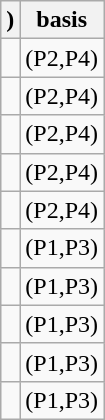<table class="wikitable">
<tr>
<th>)</th>
<th>basis</th>
</tr>
<tr>
<td></td>
<td>(P2,P4)</td>
</tr>
<tr>
<td></td>
<td>(P2,P4)</td>
</tr>
<tr>
<td></td>
<td>(P2,P4)</td>
</tr>
<tr>
<td></td>
<td>(P2,P4)</td>
</tr>
<tr>
<td></td>
<td>(P2,P4)</td>
</tr>
<tr>
<td></td>
<td>(P1,P3)</td>
</tr>
<tr>
<td></td>
<td>(P1,P3)</td>
</tr>
<tr>
<td></td>
<td>(P1,P3)</td>
</tr>
<tr>
<td></td>
<td>(P1,P3)</td>
</tr>
<tr>
<td></td>
<td>(P1,P3)</td>
</tr>
</table>
